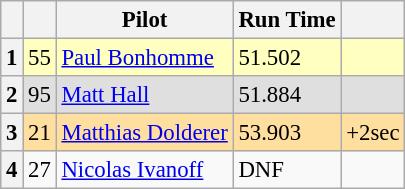<table class="wikitable" style="font-size: 95%;">
<tr>
<th></th>
<th></th>
<th>Pilot</th>
<th>Run Time</th>
<th></th>
</tr>
<tr>
<th>1</th>
<td style="background:#ffffbf;">55</td>
<td style="background:#ffffbf;"> <a href='#'>Paul Bonhomme</a></td>
<td style="background:#ffffbf;">51.502</td>
<td style="background:#ffffbf;"></td>
</tr>
<tr>
<th>2</th>
<td style="background:#dfdfdf;">95</td>
<td style="background:#dfdfdf;"> <a href='#'>Matt Hall</a></td>
<td style="background:#dfdfdf;">51.884</td>
<td style="background:#dfdfdf;"></td>
</tr>
<tr>
<th>3</th>
<td style="background:#ffdf9f;">21</td>
<td style="background:#ffdf9f;"> <a href='#'>Matthias Dolderer</a></td>
<td style="background:#ffdf9f;">53.903</td>
<td style="background:#ffdf9f;">+2sec</td>
</tr>
<tr>
<th>4</th>
<td>27</td>
<td> <a href='#'>Nicolas Ivanoff</a></td>
<td>DNF</td>
<td></td>
</tr>
</table>
